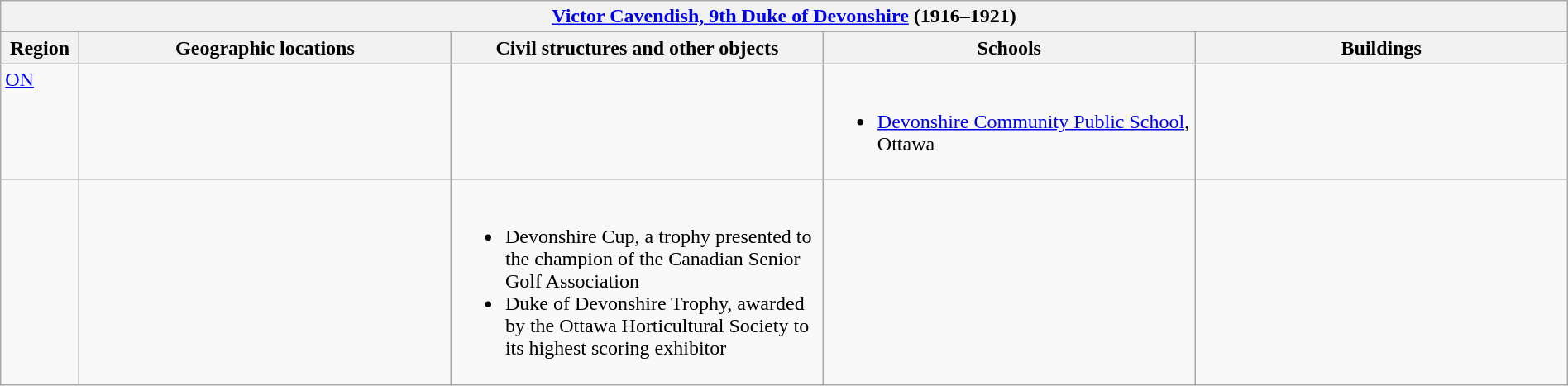<table class="wikitable" width="100%">
<tr>
<th colspan="5"> <a href='#'>Victor Cavendish, 9th Duke of Devonshire</a> (1916–1921)</th>
</tr>
<tr>
<th width="5%">Region</th>
<th width="23.75%">Geographic locations</th>
<th width="23.75%">Civil structures and other objects</th>
<th width="23.75%">Schools</th>
<th width="23.75%">Buildings</th>
</tr>
<tr>
<td align=left valign=top> <a href='#'>ON</a></td>
<td></td>
<td></td>
<td align=left valign=top><br><ul><li><a href='#'>Devonshire Community Public School</a>, Ottawa</li></ul></td>
<td></td>
</tr>
<tr>
<td></td>
<td></td>
<td align=left valign=top><br><ul><li>Devonshire Cup, a trophy presented to the champion of the Canadian Senior Golf Association</li><li>Duke of Devonshire Trophy, awarded by the Ottawa Horticultural Society to its highest scoring exhibitor</li></ul></td>
<td></td>
<td></td>
</tr>
</table>
